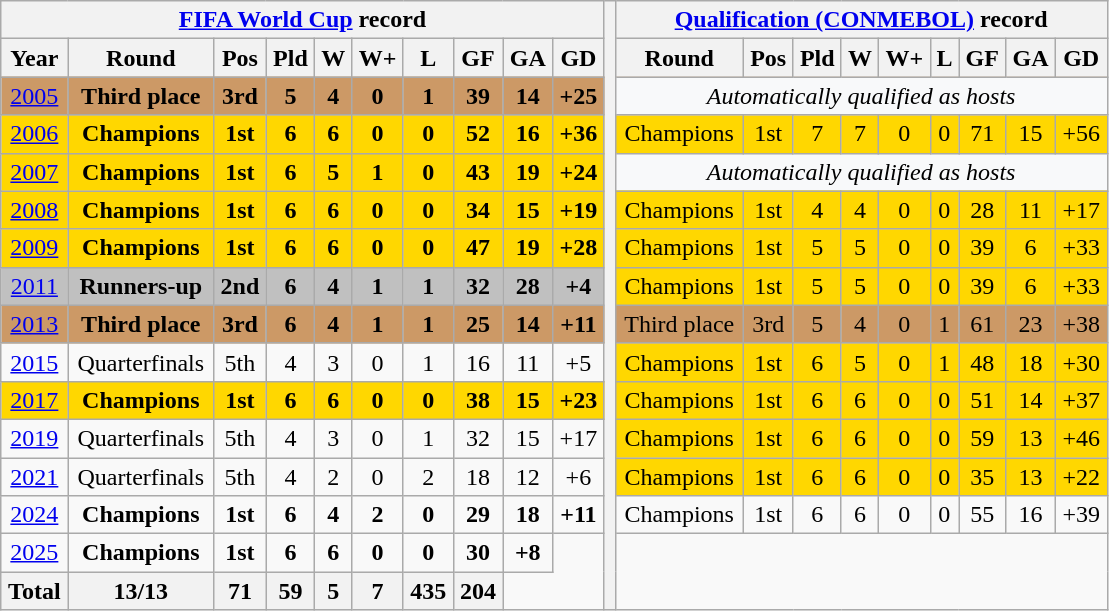<table class="wikitable" style="text-align: center;">
<tr>
<th colspan=10><a href='#'>FIFA World Cup</a> record</th>
<th width=1% rowspan="16"></th>
<th colspan=10><a href='#'>Qualification (CONMEBOL)</a> record</th>
</tr>
<tr>
<th>Year</th>
<th>Round</th>
<th>Pos</th>
<th>Pld</th>
<th>W</th>
<th>W+</th>
<th>L</th>
<th>GF</th>
<th>GA</th>
<th>GD</th>
<th>Round</th>
<th>Pos</th>
<th>Pld</th>
<th>W</th>
<th>W+</th>
<th>L</th>
<th>GF</th>
<th>GA</th>
<th>GD</th>
</tr>
<tr bgcolor=cc9966>
<td> <a href='#'>2005</a></td>
<td><strong>Third place</strong></td>
<td><strong>3rd</strong></td>
<td><strong>5</strong></td>
<td><strong>4</strong></td>
<td><strong>0</strong></td>
<td><strong>1</strong></td>
<td><strong>39</strong></td>
<td><strong>14</strong></td>
<td><strong>+25</strong></td>
<td colspan=9 bgcolor=#F8F9FA><em>Automatically qualified as hosts</em></td>
</tr>
<tr bgcolor=Gold>
<td> <a href='#'>2006</a></td>
<td><strong>Champions</strong></td>
<td><strong>1st</strong></td>
<td><strong>6</strong></td>
<td><strong>6</strong></td>
<td><strong>0</strong></td>
<td><strong>0</strong></td>
<td><strong>52</strong></td>
<td><strong>16</strong></td>
<td><strong>+36</strong></td>
<td>Champions</td>
<td>1st</td>
<td>7</td>
<td>7</td>
<td>0</td>
<td>0</td>
<td>71</td>
<td>15</td>
<td>+56</td>
</tr>
<tr bgcolor=Gold>
<td> <a href='#'>2007</a></td>
<td><strong>Champions</strong></td>
<td><strong>1st</strong></td>
<td><strong>6</strong></td>
<td><strong>5</strong></td>
<td><strong>1</strong></td>
<td><strong>0</strong></td>
<td><strong>43</strong></td>
<td><strong>19</strong></td>
<td><strong>+24</strong></td>
<td colspan=9 bgcolor=#F8F9FA><em>Automatically qualified as hosts</em></td>
</tr>
<tr bgcolor=Gold>
<td> <a href='#'>2008</a></td>
<td><strong>Champions</strong></td>
<td><strong>1st</strong></td>
<td><strong>6</strong></td>
<td><strong>6</strong></td>
<td><strong>0</strong></td>
<td><strong>0</strong></td>
<td><strong>34</strong></td>
<td><strong>15</strong></td>
<td><strong>+19</strong></td>
<td>Champions</td>
<td>1st</td>
<td>4</td>
<td>4</td>
<td>0</td>
<td>0</td>
<td>28</td>
<td>11</td>
<td>+17</td>
</tr>
<tr bgcolor=Gold>
<td> <a href='#'>2009</a></td>
<td><strong>Champions</strong></td>
<td><strong>1st</strong></td>
<td><strong>6</strong></td>
<td><strong>6</strong></td>
<td><strong>0</strong></td>
<td><strong>0</strong></td>
<td><strong>47</strong></td>
<td><strong>19</strong></td>
<td><strong>+28</strong></td>
<td>Champions</td>
<td>1st</td>
<td>5</td>
<td>5</td>
<td>0</td>
<td>0</td>
<td>39</td>
<td>6</td>
<td>+33</td>
</tr>
<tr bgcolor=Silver>
<td> <a href='#'>2011</a></td>
<td><strong>Runners-up</strong></td>
<td><strong>2nd</strong></td>
<td><strong>6</strong></td>
<td><strong>4</strong></td>
<td><strong>1</strong></td>
<td><strong>1</strong></td>
<td><strong>32</strong></td>
<td><strong>28</strong></td>
<td><strong>+4</strong></td>
<td bgcolor=gold>Champions</td>
<td bgcolor=gold>1st</td>
<td bgcolor=gold>5</td>
<td bgcolor=gold>5</td>
<td bgcolor=gold>0</td>
<td bgcolor=gold>0</td>
<td bgcolor=gold>39</td>
<td bgcolor=gold>6</td>
<td bgcolor=gold>+33</td>
</tr>
<tr bgcolor=cc9966>
<td> <a href='#'>2013</a></td>
<td><strong>Third place</strong></td>
<td><strong>3rd</strong></td>
<td><strong>6</strong></td>
<td><strong>4</strong></td>
<td><strong>1</strong></td>
<td><strong>1</strong></td>
<td><strong>25</strong></td>
<td><strong>14</strong></td>
<td><strong>+11</strong></td>
<td>Third place</td>
<td>3rd</td>
<td>5</td>
<td>4</td>
<td>0</td>
<td>1</td>
<td>61</td>
<td>23</td>
<td>+38</td>
</tr>
<tr>
<td> <a href='#'>2015</a></td>
<td>Quarterfinals</td>
<td>5th</td>
<td>4</td>
<td>3</td>
<td>0</td>
<td>1</td>
<td>16</td>
<td>11</td>
<td>+5</td>
<td bgcolor=gold>Champions</td>
<td bgcolor=gold>1st</td>
<td bgcolor=gold>6</td>
<td bgcolor=gold>5</td>
<td bgcolor=gold>0</td>
<td bgcolor=gold>1</td>
<td bgcolor=gold>48</td>
<td bgcolor=gold>18</td>
<td bgcolor=gold>+30</td>
</tr>
<tr bgcolor=Gold>
<td> <a href='#'>2017</a></td>
<td><strong>Champions</strong></td>
<td><strong>1st</strong></td>
<td><strong>6</strong></td>
<td><strong>6</strong></td>
<td><strong>0</strong></td>
<td><strong>0</strong></td>
<td><strong>38</strong></td>
<td><strong>15</strong></td>
<td><strong>+23</strong></td>
<td>Champions</td>
<td>1st</td>
<td>6</td>
<td>6</td>
<td>0</td>
<td>0</td>
<td>51</td>
<td>14</td>
<td>+37</td>
</tr>
<tr>
<td> <a href='#'>2019</a></td>
<td>Quarterfinals</td>
<td>5th</td>
<td>4</td>
<td>3</td>
<td>0</td>
<td>1</td>
<td>32</td>
<td>15</td>
<td>+17</td>
<td bgcolor=gold>Champions</td>
<td bgcolor=gold>1st</td>
<td bgcolor=gold>6</td>
<td bgcolor=gold>6</td>
<td bgcolor=gold>0</td>
<td bgcolor=gold>0</td>
<td bgcolor=gold>59</td>
<td bgcolor=gold>13</td>
<td bgcolor=gold>+46</td>
</tr>
<tr>
<td> <a href='#'>2021</a></td>
<td>Quarterfinals</td>
<td>5th</td>
<td>4</td>
<td>2</td>
<td>0</td>
<td>2</td>
<td>18</td>
<td>12</td>
<td>+6</td>
<td bgcolor=gold>Champions</td>
<td bgcolor=gold>1st</td>
<td bgcolor=gold>6</td>
<td bgcolor=gold>6</td>
<td bgcolor=gold>0</td>
<td bgcolor=gold>0</td>
<td bgcolor=gold>35</td>
<td bgcolor=gold>13</td>
<td bgcolor=gold>+22</td>
</tr>
<tr -bgcolor=Gold>
<td> <a href='#'>2024</a></td>
<td><strong>Champions</strong></td>
<td><strong>1st</strong></td>
<td><strong>6</strong></td>
<td><strong>4</strong></td>
<td><strong>2</strong></td>
<td><strong>0</strong></td>
<td><strong>29</strong></td>
<td><strong>18</strong></td>
<td><strong>+11</strong></td>
<td>Champions</td>
<td>1st</td>
<td>6</td>
<td>6</td>
<td>0</td>
<td>0</td>
<td>55</td>
<td>16</td>
<td>+39</td>
</tr>
<tr -bgcolor=Gold>
<td> <a href='#'>2025</a></td>
<td><strong>Champions</strong></td>
<td><strong>1st</strong></td>
<td><strong>6</strong></td>
<td><strong>6</strong></td>
<td><strong>0</strong></td>
<td><strong>0</strong></td>
<td><strong>30</strong></td>
<td><strong>+8</strong></td>
</tr>
<tr>
<th><strong>Total</strong></th>
<th><strong>13/13</strong></th>
<th>71</th>
<th>59</th>
<th>5</th>
<th>7</th>
<th>435</th>
<th>204</th>
</tr>
</table>
